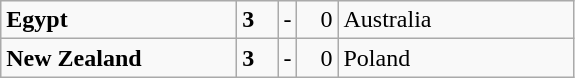<table class="wikitable">
<tr>
<td width=150> <strong>Egypt</strong></td>
<td style="width:20px; text-align:left;"><strong>3</strong></td>
<td>-</td>
<td style="width:20px; text-align:right;">0</td>
<td width=150> Australia</td>
</tr>
<tr>
<td> <strong>New Zealand</strong></td>
<td style="text-align:left;"><strong>3</strong></td>
<td>-</td>
<td style="text-align:right;">0</td>
<td> Poland</td>
</tr>
</table>
